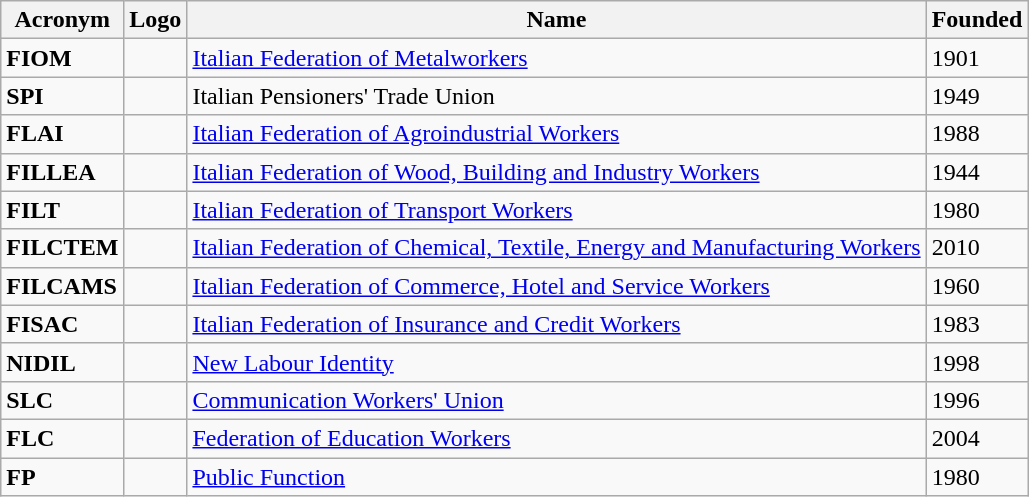<table class=wikitable style=text-align:left>
<tr>
<th>Acronym</th>
<th>Logo</th>
<th>Name</th>
<th>Founded</th>
</tr>
<tr>
<td><strong>FIOM</strong></td>
<td></td>
<td><a href='#'>Italian Federation of Metalworkers</a></td>
<td>1901</td>
</tr>
<tr>
<td><strong>SPI</strong></td>
<td></td>
<td>Italian Pensioners' Trade Union</td>
<td>1949</td>
</tr>
<tr>
<td><strong>FLAI</strong></td>
<td></td>
<td><a href='#'>Italian Federation of Agroindustrial Workers</a></td>
<td>1988</td>
</tr>
<tr>
<td><strong>FILLEA</strong></td>
<td></td>
<td><a href='#'>Italian Federation of Wood, Building and Industry Workers</a></td>
<td>1944</td>
</tr>
<tr>
<td><strong>FILT</strong></td>
<td></td>
<td><a href='#'>Italian Federation of Transport Workers</a></td>
<td>1980</td>
</tr>
<tr>
<td><strong>FILCTEM</strong></td>
<td></td>
<td><a href='#'>Italian Federation of Chemical, Textile, Energy and Manufacturing Workers</a></td>
<td>2010</td>
</tr>
<tr>
<td><strong>FILCAMS</strong></td>
<td></td>
<td><a href='#'>Italian Federation of Commerce, Hotel and Service Workers</a></td>
<td>1960</td>
</tr>
<tr>
<td><strong>FISAC</strong></td>
<td></td>
<td><a href='#'>Italian Federation of Insurance and Credit Workers</a></td>
<td>1983</td>
</tr>
<tr>
<td><strong>NIDIL</strong></td>
<td></td>
<td><a href='#'>New Labour Identity</a></td>
<td>1998</td>
</tr>
<tr>
<td><strong>SLC</strong></td>
<td></td>
<td><a href='#'>Communication Workers' Union</a></td>
<td>1996</td>
</tr>
<tr>
<td><strong>FLC</strong></td>
<td></td>
<td><a href='#'>Federation of Education Workers</a></td>
<td>2004</td>
</tr>
<tr>
<td><strong>FP</strong></td>
<td></td>
<td><a href='#'>Public Function</a></td>
<td>1980</td>
</tr>
</table>
